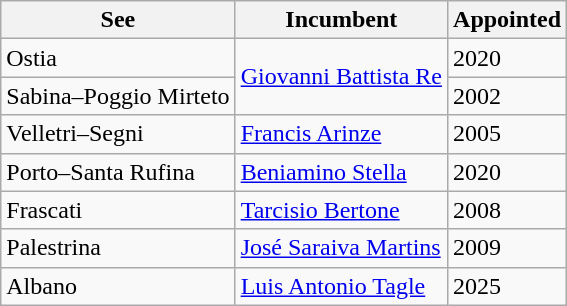<table class="wikitable">
<tr>
<th>See</th>
<th>Incumbent</th>
<th>Appointed</th>
</tr>
<tr>
<td>Ostia</td>
<td rowspan=2><a href='#'>Giovanni Battista Re</a></td>
<td>2020</td>
</tr>
<tr>
<td>Sabina–Poggio Mirteto</td>
<td>2002</td>
</tr>
<tr>
<td>Velletri–Segni</td>
<td><a href='#'>Francis Arinze</a></td>
<td>2005</td>
</tr>
<tr>
<td>Porto–Santa Rufina</td>
<td><a href='#'>Beniamino Stella</a></td>
<td>2020</td>
</tr>
<tr>
<td>Frascati</td>
<td><a href='#'>Tarcisio Bertone</a></td>
<td>2008</td>
</tr>
<tr>
<td>Palestrina</td>
<td><a href='#'>José Saraiva Martins</a></td>
<td>2009</td>
</tr>
<tr>
<td>Albano</td>
<td><a href='#'>Luis Antonio Tagle</a></td>
<td>2025</td>
</tr>
</table>
